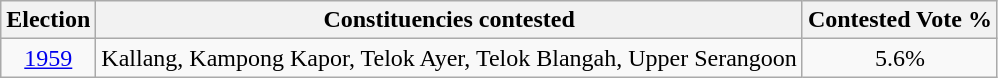<table class="wikitable" style="text-align: center">
<tr>
<th>Election</th>
<th>Constituencies contested</th>
<th>Contested Vote %</th>
</tr>
<tr>
<td><a href='#'>1959</a></td>
<td>Kallang, Kampong Kapor, Telok Ayer, Telok Blangah, Upper Serangoon</td>
<td> 5.6%</td>
</tr>
</table>
